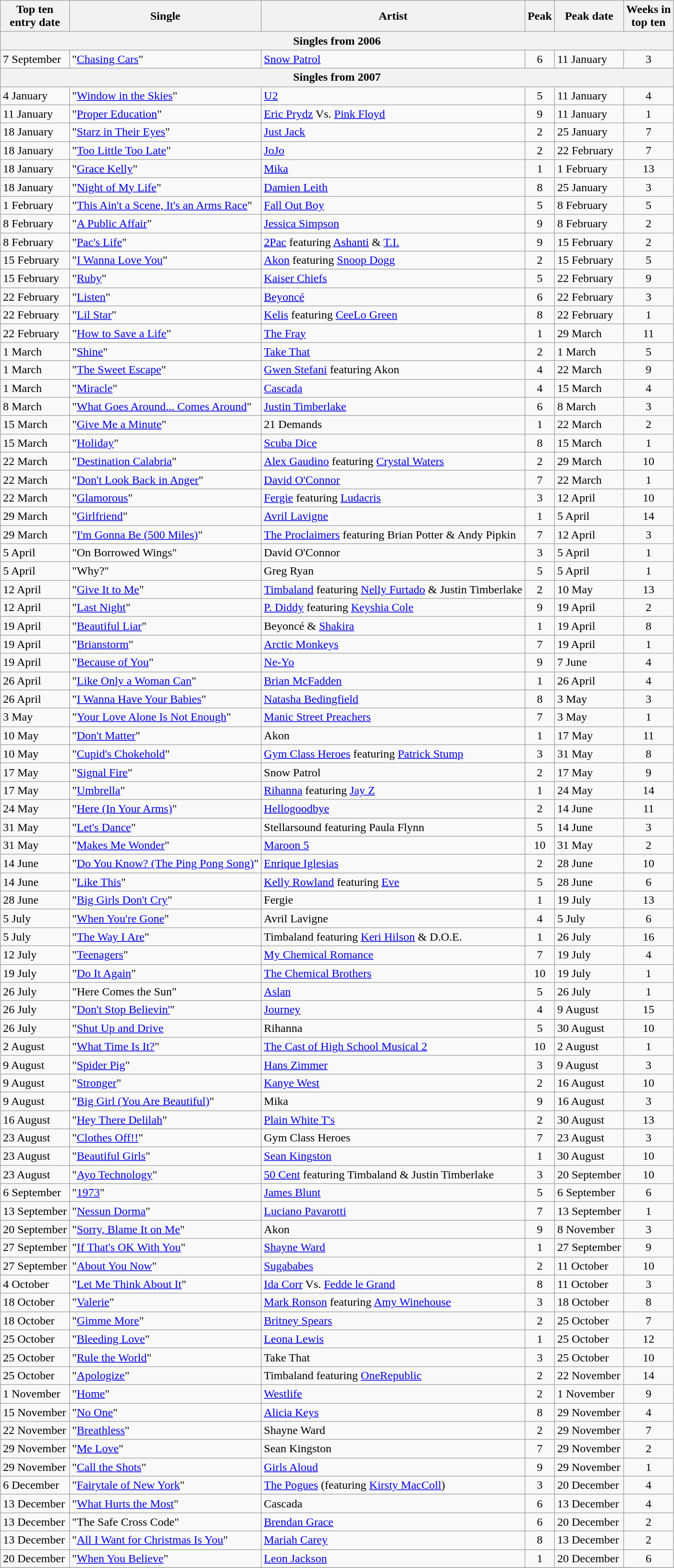<table class="plainrowheaders sortable wikitable">
<tr>
<th align="left">Top ten<br>entry date</th>
<th align="left">Single</th>
<th align="left">Artist</th>
<th align="center">Peak</th>
<th align="left">Peak date</th>
<th align="center">Weeks in<br>top ten</th>
</tr>
<tr>
<th colspan=7>Singles from 2006</th>
</tr>
<tr>
<td align="left">7 September</td>
<td align="left">"<a href='#'>Chasing Cars</a>"</td>
<td align="left"><a href='#'>Snow Patrol</a></td>
<td align="center">6</td>
<td align="left">11 January</td>
<td align="center">3</td>
</tr>
<tr>
<th colspan=7>Singles from 2007</th>
</tr>
<tr>
<td>4 January</td>
<td>"<a href='#'>Window in the Skies</a>"</td>
<td><a href='#'>U2</a></td>
<td align="center">5</td>
<td>11 January</td>
<td align="center">4</td>
</tr>
<tr>
<td>11 January</td>
<td>"<a href='#'>Proper Education</a>"</td>
<td><a href='#'>Eric Prydz</a> Vs. <a href='#'>Pink Floyd</a></td>
<td align="center">9</td>
<td>11 January</td>
<td align="center">1</td>
</tr>
<tr>
<td>18 January</td>
<td>"<a href='#'>Starz in Their Eyes</a>"</td>
<td><a href='#'>Just Jack</a></td>
<td align="center">2</td>
<td>25 January</td>
<td align="center">7</td>
</tr>
<tr>
<td>18 January</td>
<td>"<a href='#'>Too Little Too Late</a>"</td>
<td><a href='#'>JoJo</a></td>
<td align="center">2</td>
<td>22 February</td>
<td align="center">7</td>
</tr>
<tr>
<td>18 January</td>
<td>"<a href='#'>Grace Kelly</a>"</td>
<td><a href='#'>Mika</a></td>
<td align="center">1</td>
<td>1 February</td>
<td align="center">13</td>
</tr>
<tr>
<td>18 January</td>
<td>"<a href='#'>Night of My Life</a>"</td>
<td><a href='#'>Damien Leith</a></td>
<td align="center">8</td>
<td>25 January</td>
<td align="center">3</td>
</tr>
<tr>
<td>1 February</td>
<td>"<a href='#'>This Ain't a Scene, It's an Arms Race</a>"</td>
<td><a href='#'>Fall Out Boy</a></td>
<td align="center">5</td>
<td>8 February</td>
<td align="center">5</td>
</tr>
<tr>
<td>8 February</td>
<td>"<a href='#'>A Public Affair</a>"</td>
<td><a href='#'>Jessica Simpson</a></td>
<td align="center">9</td>
<td>8 February</td>
<td align="center">2</td>
</tr>
<tr>
<td>8 February</td>
<td>"<a href='#'>Pac's Life</a>"</td>
<td><a href='#'>2Pac</a> featuring <a href='#'>Ashanti</a> & <a href='#'>T.I.</a></td>
<td align="center">9</td>
<td>15 February</td>
<td align="center">2</td>
</tr>
<tr>
<td>15 February</td>
<td>"<a href='#'>I Wanna Love You</a>"</td>
<td><a href='#'>Akon</a> featuring <a href='#'>Snoop Dogg</a></td>
<td align="center">2</td>
<td>15 February</td>
<td align="center">5</td>
</tr>
<tr>
<td>15 February</td>
<td>"<a href='#'>Ruby</a>"</td>
<td><a href='#'>Kaiser Chiefs</a></td>
<td align="center">5</td>
<td>22 February</td>
<td align="center">9</td>
</tr>
<tr>
<td>22 February</td>
<td>"<a href='#'>Listen</a>"</td>
<td><a href='#'>Beyoncé</a></td>
<td align="center">6</td>
<td>22 February</td>
<td align="center">3</td>
</tr>
<tr>
<td>22 February</td>
<td>"<a href='#'>Lil Star</a>"</td>
<td><a href='#'>Kelis</a> featuring <a href='#'>CeeLo Green</a></td>
<td align="center">8</td>
<td>22 February</td>
<td align="center">1</td>
</tr>
<tr>
<td>22 February</td>
<td>"<a href='#'>How to Save a Life</a>"</td>
<td><a href='#'>The Fray</a></td>
<td align="center">1</td>
<td>29 March</td>
<td align="center">11</td>
</tr>
<tr>
<td>1 March</td>
<td>"<a href='#'>Shine</a>"</td>
<td><a href='#'>Take That</a></td>
<td align="center">2</td>
<td>1 March</td>
<td align="center">5</td>
</tr>
<tr>
<td>1 March</td>
<td>"<a href='#'>The Sweet Escape</a>"</td>
<td><a href='#'>Gwen Stefani</a> featuring Akon</td>
<td align="center">4</td>
<td>22 March</td>
<td align="center">9</td>
</tr>
<tr>
<td>1 March</td>
<td>"<a href='#'>Miracle</a>"</td>
<td><a href='#'>Cascada</a></td>
<td align="center">4</td>
<td>15 March</td>
<td align="center">4</td>
</tr>
<tr>
<td>8 March</td>
<td>"<a href='#'>What Goes Around... Comes Around</a>"</td>
<td><a href='#'>Justin Timberlake</a></td>
<td align="center">6</td>
<td>8 March</td>
<td align="center">3</td>
</tr>
<tr>
<td>15 March</td>
<td>"<a href='#'>Give Me a Minute</a>"</td>
<td>21 Demands</td>
<td align="center">1</td>
<td>22 March</td>
<td align="center">2</td>
</tr>
<tr>
<td>15 March</td>
<td>"<a href='#'>Holiday</a>"</td>
<td><a href='#'>Scuba Dice</a></td>
<td align="center">8</td>
<td>15 March</td>
<td align="center">1</td>
</tr>
<tr>
<td>22 March</td>
<td>"<a href='#'>Destination Calabria</a>"</td>
<td><a href='#'>Alex Gaudino</a> featuring <a href='#'>Crystal Waters</a></td>
<td align="center">2</td>
<td>29 March</td>
<td align="center">10</td>
</tr>
<tr>
<td>22 March</td>
<td>"<a href='#'>Don't Look Back in Anger</a>"</td>
<td><a href='#'>David O'Connor</a></td>
<td align="center">7</td>
<td>22 March</td>
<td align="center">1</td>
</tr>
<tr>
<td>22 March</td>
<td>"<a href='#'>Glamorous</a>"</td>
<td><a href='#'>Fergie</a> featuring <a href='#'>Ludacris</a></td>
<td align="center">3</td>
<td>12 April</td>
<td align="center">10</td>
</tr>
<tr>
<td>29 March</td>
<td>"<a href='#'>Girlfriend</a>"</td>
<td><a href='#'>Avril Lavigne</a></td>
<td align="center">1</td>
<td>5 April</td>
<td align="center">14</td>
</tr>
<tr>
<td>29 March</td>
<td>"<a href='#'>I'm Gonna Be (500 Miles)</a>"</td>
<td><a href='#'>The Proclaimers</a> featuring Brian Potter & Andy Pipkin</td>
<td align="center">7</td>
<td>12 April</td>
<td align="center">3</td>
</tr>
<tr>
<td>5 April</td>
<td>"On Borrowed Wings"</td>
<td>David O'Connor</td>
<td align="center">3</td>
<td>5 April</td>
<td align="center">1</td>
</tr>
<tr>
<td>5 April</td>
<td>"Why?"</td>
<td>Greg Ryan</td>
<td align="center">5</td>
<td>5 April</td>
<td align="center">1</td>
</tr>
<tr>
<td>12 April</td>
<td>"<a href='#'>Give It to Me</a>"</td>
<td><a href='#'>Timbaland</a> featuring <a href='#'>Nelly Furtado</a> & Justin Timberlake</td>
<td align="center">2</td>
<td>10 May</td>
<td align="center">13</td>
</tr>
<tr>
<td>12 April</td>
<td>"<a href='#'>Last Night</a>"</td>
<td><a href='#'>P. Diddy</a> featuring <a href='#'>Keyshia Cole</a></td>
<td align="center">9</td>
<td>19 April</td>
<td align="center">2</td>
</tr>
<tr>
<td>19 April</td>
<td>"<a href='#'>Beautiful Liar</a>"</td>
<td>Beyoncé & <a href='#'>Shakira</a></td>
<td align="center">1</td>
<td>19 April</td>
<td align="center">8</td>
</tr>
<tr>
<td>19 April</td>
<td>"<a href='#'>Brianstorm</a>"</td>
<td><a href='#'>Arctic Monkeys</a></td>
<td align="center">7</td>
<td>19 April</td>
<td align="center">1</td>
</tr>
<tr>
<td>19 April</td>
<td>"<a href='#'>Because of You</a>"</td>
<td><a href='#'>Ne-Yo</a></td>
<td align="center">9</td>
<td>7 June</td>
<td align="center">4</td>
</tr>
<tr>
<td>26 April</td>
<td>"<a href='#'>Like Only a Woman Can</a>"</td>
<td><a href='#'>Brian McFadden</a></td>
<td align="center">1</td>
<td>26 April</td>
<td align="center">4</td>
</tr>
<tr>
<td>26 April</td>
<td>"<a href='#'>I Wanna Have Your Babies</a>"</td>
<td><a href='#'>Natasha Bedingfield</a></td>
<td align="center">8</td>
<td>3 May</td>
<td align="center">3</td>
</tr>
<tr>
<td>3 May</td>
<td>"<a href='#'>Your Love Alone Is Not Enough</a>"</td>
<td><a href='#'>Manic Street Preachers</a></td>
<td align="center">7</td>
<td>3 May</td>
<td align="center">1</td>
</tr>
<tr>
<td>10 May</td>
<td>"<a href='#'>Don't Matter</a>"</td>
<td>Akon</td>
<td align="center">1</td>
<td>17 May</td>
<td align="center">11</td>
</tr>
<tr>
<td>10 May</td>
<td>"<a href='#'>Cupid's Chokehold</a>"</td>
<td><a href='#'>Gym Class Heroes</a> featuring <a href='#'>Patrick Stump</a></td>
<td align="center">3</td>
<td>31 May</td>
<td align="center">8</td>
</tr>
<tr>
<td>17 May</td>
<td>"<a href='#'>Signal Fire</a>"</td>
<td>Snow Patrol</td>
<td align="center">2</td>
<td>17 May</td>
<td align="center">9</td>
</tr>
<tr>
<td>17 May</td>
<td>"<a href='#'>Umbrella</a>"</td>
<td><a href='#'>Rihanna</a> featuring <a href='#'>Jay Z</a></td>
<td align="center">1</td>
<td>24 May</td>
<td align="center">14</td>
</tr>
<tr>
<td>24 May</td>
<td>"<a href='#'>Here (In Your Arms)</a>"</td>
<td><a href='#'>Hellogoodbye</a></td>
<td align="center">2</td>
<td>14 June</td>
<td align="center">11</td>
</tr>
<tr>
<td>31 May</td>
<td>"<a href='#'>Let's Dance</a>"</td>
<td>Stellarsound featuring Paula Flynn</td>
<td align="center">5</td>
<td>14 June</td>
<td align="center">3</td>
</tr>
<tr>
<td>31 May</td>
<td>"<a href='#'>Makes Me Wonder</a>"</td>
<td><a href='#'>Maroon 5</a></td>
<td align="center">10</td>
<td>31 May</td>
<td align="center">2</td>
</tr>
<tr>
<td>14 June</td>
<td>"<a href='#'>Do You Know? (The Ping Pong Song)</a>"</td>
<td><a href='#'>Enrique Iglesias</a></td>
<td align="center">2</td>
<td>28 June</td>
<td align="center">10</td>
</tr>
<tr>
<td>14 June</td>
<td>"<a href='#'>Like This</a>"</td>
<td><a href='#'>Kelly Rowland</a> featuring <a href='#'>Eve</a></td>
<td align="center">5</td>
<td>28 June</td>
<td align="center">6</td>
</tr>
<tr>
<td>28 June</td>
<td>"<a href='#'>Big Girls Don't Cry</a>"</td>
<td>Fergie</td>
<td align="center">1</td>
<td>19 July</td>
<td align="center">13</td>
</tr>
<tr>
<td>5 July</td>
<td>"<a href='#'>When You're Gone</a>"</td>
<td>Avril Lavigne</td>
<td align="center">4</td>
<td>5 July</td>
<td align="center">6</td>
</tr>
<tr>
<td>5 July</td>
<td>"<a href='#'>The Way I Are</a>"</td>
<td>Timbaland featuring <a href='#'>Keri Hilson</a> & D.O.E.</td>
<td align="center">1</td>
<td>26 July</td>
<td align="center">16</td>
</tr>
<tr>
<td>12 July</td>
<td>"<a href='#'>Teenagers</a>"</td>
<td><a href='#'>My Chemical Romance</a></td>
<td align="center">7</td>
<td>19 July</td>
<td align="center">4</td>
</tr>
<tr>
<td>19 July</td>
<td>"<a href='#'>Do It Again</a>"</td>
<td><a href='#'>The Chemical Brothers</a></td>
<td align="center">10</td>
<td>19 July</td>
<td align="center">1</td>
</tr>
<tr>
<td>26 July</td>
<td>"Here Comes the Sun"</td>
<td><a href='#'>Aslan</a></td>
<td align="center">5</td>
<td>26 July</td>
<td align="center">1</td>
</tr>
<tr>
<td>26 July</td>
<td>"<a href='#'>Don't Stop Believin'</a>"</td>
<td><a href='#'>Journey</a></td>
<td align="center">4</td>
<td>9 August</td>
<td align="center">15</td>
</tr>
<tr>
<td>26 July</td>
<td>"<a href='#'>Shut Up and Drive</a></td>
<td>Rihanna</td>
<td align="center">5</td>
<td>30 August</td>
<td align="center">10</td>
</tr>
<tr>
<td>2 August</td>
<td>"<a href='#'>What Time Is It?</a>"</td>
<td><a href='#'>The Cast of High School Musical 2</a></td>
<td align="center">10</td>
<td>2 August</td>
<td align="center">1</td>
</tr>
<tr>
<td>9 August</td>
<td>"<a href='#'>Spider Pig</a>"</td>
<td><a href='#'>Hans Zimmer</a></td>
<td align="center">3</td>
<td>9 August</td>
<td align="center">3</td>
</tr>
<tr>
<td>9 August</td>
<td>"<a href='#'>Stronger</a>"</td>
<td><a href='#'>Kanye West</a></td>
<td align="center">2</td>
<td>16 August</td>
<td align="center">10</td>
</tr>
<tr>
<td>9 August</td>
<td>"<a href='#'>Big Girl (You Are Beautiful)</a>"</td>
<td>Mika</td>
<td align="center">9</td>
<td>16 August</td>
<td align="center">3</td>
</tr>
<tr>
<td>16 August</td>
<td>"<a href='#'>Hey There Delilah</a>"</td>
<td><a href='#'>Plain White T's</a></td>
<td align="center">2</td>
<td>30 August</td>
<td align="center">13</td>
</tr>
<tr>
<td>23 August</td>
<td>"<a href='#'>Clothes Off!!</a>"</td>
<td>Gym Class Heroes</td>
<td align="center">7</td>
<td>23 August</td>
<td align="center">3</td>
</tr>
<tr>
<td>23 August</td>
<td>"<a href='#'>Beautiful Girls</a>"</td>
<td><a href='#'>Sean Kingston</a></td>
<td align="center">1</td>
<td>30 August</td>
<td align="center">10</td>
</tr>
<tr>
<td>23 August</td>
<td>"<a href='#'>Ayo Technology</a>"</td>
<td><a href='#'>50 Cent</a> featuring Timbaland & Justin Timberlake</td>
<td align="center">3</td>
<td>20 September</td>
<td align="center">10</td>
</tr>
<tr>
<td>6 September</td>
<td>"<a href='#'>1973</a>"</td>
<td><a href='#'>James Blunt</a></td>
<td align="center">5</td>
<td>6 September</td>
<td align="center">6</td>
</tr>
<tr>
<td>13 September</td>
<td>"<a href='#'>Nessun Dorma</a>"</td>
<td><a href='#'>Luciano Pavarotti</a></td>
<td align="center">7</td>
<td>13 September</td>
<td align="center">1</td>
</tr>
<tr>
<td>20 September</td>
<td>"<a href='#'>Sorry, Blame It on Me</a>"</td>
<td>Akon</td>
<td align="center">9</td>
<td>8 November</td>
<td align="center">3</td>
</tr>
<tr>
<td>27 September</td>
<td>"<a href='#'>If That's OK With You</a>"</td>
<td><a href='#'>Shayne Ward</a></td>
<td align="center">1</td>
<td>27 September</td>
<td align="center">9</td>
</tr>
<tr>
<td>27 September</td>
<td>"<a href='#'>About You Now</a>"</td>
<td><a href='#'>Sugababes</a></td>
<td align="center">2</td>
<td>11 October</td>
<td align="center">10</td>
</tr>
<tr>
<td>4 October</td>
<td>"<a href='#'>Let Me Think About It</a>"</td>
<td><a href='#'>Ida Corr</a> Vs. <a href='#'>Fedde le Grand</a></td>
<td align="center">8</td>
<td>11 October</td>
<td align="center">3</td>
</tr>
<tr>
<td>18 October</td>
<td>"<a href='#'>Valerie</a>"</td>
<td><a href='#'>Mark Ronson</a> featuring <a href='#'>Amy Winehouse</a></td>
<td align="center">3</td>
<td>18 October</td>
<td align="center">8</td>
</tr>
<tr>
<td>18 October</td>
<td>"<a href='#'>Gimme More</a>"</td>
<td><a href='#'>Britney Spears</a></td>
<td align="center">2</td>
<td>25 October</td>
<td align="center">7</td>
</tr>
<tr>
<td>25 October</td>
<td>"<a href='#'>Bleeding Love</a>"</td>
<td><a href='#'>Leona Lewis</a></td>
<td align="center">1</td>
<td>25 October</td>
<td align="center">12</td>
</tr>
<tr>
<td>25 October</td>
<td>"<a href='#'>Rule the World</a>"</td>
<td>Take That</td>
<td align="center">3</td>
<td>25 October</td>
<td align="center">10</td>
</tr>
<tr>
<td>25 October</td>
<td>"<a href='#'>Apologize</a>"</td>
<td>Timbaland featuring <a href='#'>OneRepublic</a></td>
<td align="center">2</td>
<td>22 November</td>
<td align="center">14</td>
</tr>
<tr>
<td>1 November</td>
<td>"<a href='#'>Home</a>"</td>
<td><a href='#'>Westlife</a></td>
<td align="center">2</td>
<td>1 November</td>
<td align="center">9</td>
</tr>
<tr>
<td>15 November</td>
<td>"<a href='#'>No One</a>"</td>
<td><a href='#'>Alicia Keys</a></td>
<td align="center">8</td>
<td>29 November</td>
<td align="center">4</td>
</tr>
<tr>
<td>22 November</td>
<td>"<a href='#'>Breathless</a>"</td>
<td>Shayne Ward</td>
<td align="center">2</td>
<td>29 November</td>
<td align="center">7</td>
</tr>
<tr>
<td>29 November</td>
<td>"<a href='#'>Me Love</a>"</td>
<td>Sean Kingston</td>
<td align="center">7</td>
<td>29 November</td>
<td align="center">2</td>
</tr>
<tr>
<td>29 November</td>
<td>"<a href='#'>Call the Shots</a>"</td>
<td><a href='#'>Girls Aloud</a></td>
<td align="center">9</td>
<td>29 November</td>
<td align="center">1</td>
</tr>
<tr>
<td>6 December</td>
<td>"<a href='#'>Fairytale of New York</a>"</td>
<td><a href='#'>The Pogues</a> (featuring <a href='#'>Kirsty MacColl</a>)</td>
<td align="center">3</td>
<td>20 December</td>
<td align="center">4</td>
</tr>
<tr>
<td>13 December</td>
<td>"<a href='#'>What Hurts the Most</a>"</td>
<td>Cascada</td>
<td align="center">6</td>
<td>13 December</td>
<td align="center">4</td>
</tr>
<tr>
<td>13 December</td>
<td>"The Safe Cross Code"</td>
<td><a href='#'>Brendan Grace</a></td>
<td align="center">6</td>
<td>20 December</td>
<td align="center">2</td>
</tr>
<tr>
<td>13 December</td>
<td>"<a href='#'>All I Want for Christmas Is You</a>"</td>
<td><a href='#'>Mariah Carey</a></td>
<td align="center">8</td>
<td>13 December</td>
<td align="center">2</td>
</tr>
<tr>
<td>20 December</td>
<td>"<a href='#'>When You Believe</a>"</td>
<td><a href='#'>Leon Jackson</a></td>
<td align="center">1</td>
<td>20 December</td>
<td align="center">6</td>
</tr>
<tr>
</tr>
</table>
